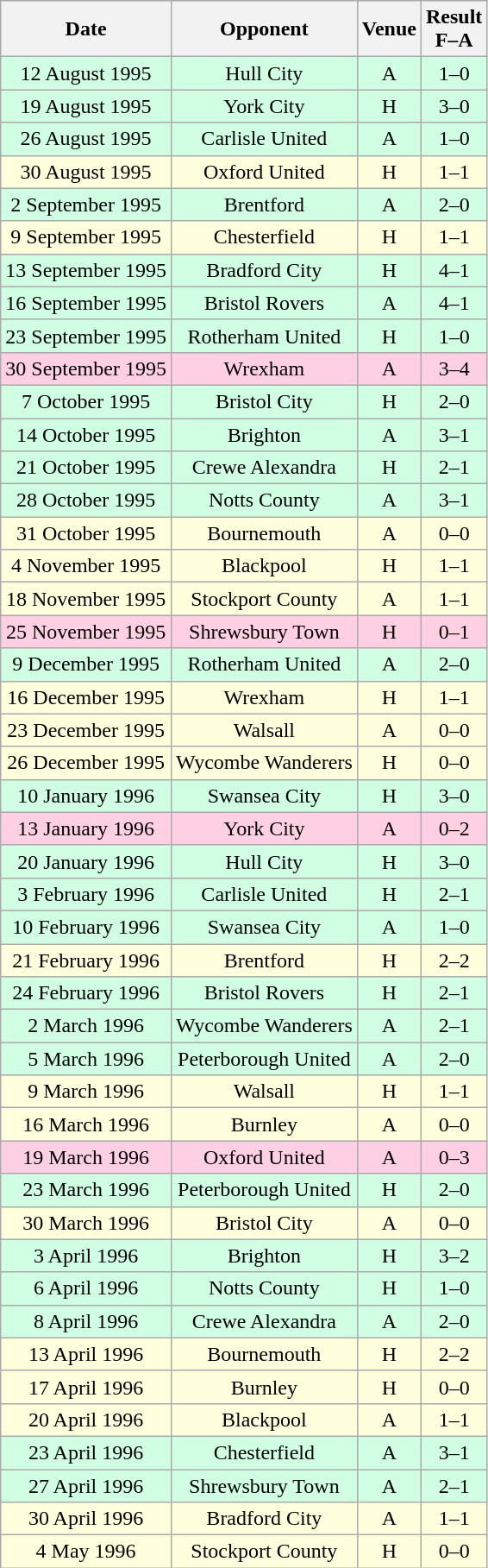<table class="wikitable sortable" style="text-align:center;">
<tr>
<th>Date</th>
<th>Opponent</th>
<th>Venue</th>
<th>Result<br>F–A</th>
</tr>
<tr bgcolor="#d0ffe3">
<td>12 August 1995</td>
<td>Hull City</td>
<td>A</td>
<td>1–0</td>
</tr>
<tr bgcolor="#d0ffe3">
<td>19 August 1995</td>
<td>York City</td>
<td>H</td>
<td>3–0</td>
</tr>
<tr bgcolor="#d0ffe3">
<td>26 August 1995</td>
<td>Carlisle United</td>
<td>A</td>
<td>1–0</td>
</tr>
<tr bgcolor="#ffffdd">
<td>30 August 1995</td>
<td>Oxford United</td>
<td>H</td>
<td>1–1</td>
</tr>
<tr bgcolor="#d0ffe3">
<td>2 September 1995</td>
<td>Brentford</td>
<td>A</td>
<td>2–0</td>
</tr>
<tr bgcolor="#ffffdd">
<td>9 September 1995</td>
<td>Chesterfield</td>
<td>H</td>
<td>1–1</td>
</tr>
<tr bgcolor="#d0ffe3">
<td>13 September 1995</td>
<td>Bradford City</td>
<td>H</td>
<td>4–1</td>
</tr>
<tr bgcolor="#d0ffe3">
<td>16 September 1995</td>
<td>Bristol Rovers</td>
<td>A</td>
<td>4–1</td>
</tr>
<tr bgcolor="#d0ffe3">
<td>23 September 1995</td>
<td>Rotherham United</td>
<td>H</td>
<td>1–0</td>
</tr>
<tr bgcolor="#ffd0e3">
<td>30 September 1995</td>
<td>Wrexham</td>
<td>A</td>
<td>3–4</td>
</tr>
<tr bgcolor="#d0ffe3">
<td>7 October 1995</td>
<td>Bristol City</td>
<td>H</td>
<td>2–0</td>
</tr>
<tr bgcolor="#d0ffe3">
<td>14 October 1995</td>
<td>Brighton</td>
<td>A</td>
<td>3–1</td>
</tr>
<tr bgcolor="#d0ffe3">
<td>21 October 1995</td>
<td>Crewe Alexandra</td>
<td>H</td>
<td>2–1</td>
</tr>
<tr bgcolor="#d0ffe3">
<td>28 October 1995</td>
<td>Notts County</td>
<td>A</td>
<td>3–1</td>
</tr>
<tr bgcolor="#ffffdd">
<td>31 October 1995</td>
<td>Bournemouth</td>
<td>A</td>
<td>0–0</td>
</tr>
<tr bgcolor="#ffffdd">
<td>4 November 1995</td>
<td>Blackpool</td>
<td>H</td>
<td>1–1</td>
</tr>
<tr bgcolor="#ffffdd">
<td>18 November 1995</td>
<td>Stockport County</td>
<td>A</td>
<td>1–1</td>
</tr>
<tr bgcolor="#ffd0e3">
<td>25 November 1995</td>
<td>Shrewsbury Town</td>
<td>H</td>
<td>0–1</td>
</tr>
<tr bgcolor="#d0ffe3">
<td>9 December 1995</td>
<td>Rotherham United</td>
<td>A</td>
<td>2–0</td>
</tr>
<tr bgcolor="#ffffdd">
<td>16 December 1995</td>
<td>Wrexham</td>
<td>H</td>
<td>1–1</td>
</tr>
<tr bgcolor="#ffffdd">
<td>23 December 1995</td>
<td>Walsall</td>
<td>A</td>
<td>0–0</td>
</tr>
<tr bgcolor="#ffffdd">
<td>26 December 1995</td>
<td>Wycombe Wanderers</td>
<td>H</td>
<td>0–0</td>
</tr>
<tr bgcolor="#d0ffe3">
<td>10 January 1996</td>
<td>Swansea City</td>
<td>H</td>
<td>3–0</td>
</tr>
<tr bgcolor="#ffd0e3">
<td>13 January 1996</td>
<td>York City</td>
<td>A</td>
<td>0–2</td>
</tr>
<tr bgcolor="#d0ffe3">
<td>20 January 1996</td>
<td>Hull City</td>
<td>H</td>
<td>3–0</td>
</tr>
<tr bgcolor="#d0ffe3">
<td>3 February 1996</td>
<td>Carlisle United</td>
<td>H</td>
<td>2–1</td>
</tr>
<tr bgcolor="#d0ffe3">
<td>10 February 1996</td>
<td>Swansea City</td>
<td>A</td>
<td>1–0</td>
</tr>
<tr bgcolor="#ffffdd">
<td>21 February 1996</td>
<td>Brentford</td>
<td>H</td>
<td>2–2</td>
</tr>
<tr bgcolor="#d0ffe3">
<td>24 February 1996</td>
<td>Bristol Rovers</td>
<td>H</td>
<td>2–1</td>
</tr>
<tr bgcolor="#d0ffe3">
<td>2 March 1996</td>
<td>Wycombe Wanderers</td>
<td>A</td>
<td>2–1</td>
</tr>
<tr bgcolor="#d0ffe3">
<td>5 March 1996</td>
<td>Peterborough United</td>
<td>A</td>
<td>2–0</td>
</tr>
<tr bgcolor="#ffffdd">
<td>9 March 1996</td>
<td>Walsall</td>
<td>H</td>
<td>1–1</td>
</tr>
<tr bgcolor="#ffffdd">
<td>16 March 1996</td>
<td>Burnley</td>
<td>A</td>
<td>0–0</td>
</tr>
<tr bgcolor="#ffd0e3">
<td>19 March 1996</td>
<td>Oxford United</td>
<td>A</td>
<td>0–3</td>
</tr>
<tr bgcolor="#d0ffe3">
<td>23 March 1996</td>
<td>Peterborough United</td>
<td>H</td>
<td>2–0</td>
</tr>
<tr bgcolor="#ffffdd">
<td>30 March 1996</td>
<td>Bristol City</td>
<td>A</td>
<td>0–0</td>
</tr>
<tr bgcolor="#d0ffe3">
<td>3 April 1996</td>
<td>Brighton</td>
<td>H</td>
<td>3–2</td>
</tr>
<tr bgcolor="#d0ffe3">
<td>6 April 1996</td>
<td>Notts County</td>
<td>H</td>
<td>1–0</td>
</tr>
<tr bgcolor="#d0ffe3">
<td>8 April 1996</td>
<td>Crewe Alexandra</td>
<td>A</td>
<td>2–0</td>
</tr>
<tr bgcolor="#ffffdd">
<td>13 April 1996</td>
<td>Bournemouth</td>
<td>H</td>
<td>2–2</td>
</tr>
<tr bgcolor="#ffffdd">
<td>17 April 1996</td>
<td>Burnley</td>
<td>H</td>
<td>0–0</td>
</tr>
<tr bgcolor="#ffffdd">
<td>20 April 1996</td>
<td>Blackpool</td>
<td>A</td>
<td>1–1</td>
</tr>
<tr bgcolor="#d0ffe3">
<td>23 April 1996</td>
<td>Chesterfield</td>
<td>A</td>
<td>3–1</td>
</tr>
<tr bgcolor="#d0ffe3">
<td>27 April 1996</td>
<td>Shrewsbury Town</td>
<td>A</td>
<td>2–1</td>
</tr>
<tr bgcolor="#ffffdd">
<td>30 April 1996</td>
<td>Bradford City</td>
<td>A</td>
<td>1–1</td>
</tr>
<tr bgcolor="#ffffdd">
<td>4 May 1996</td>
<td>Stockport County</td>
<td>H</td>
<td>0–0</td>
</tr>
</table>
